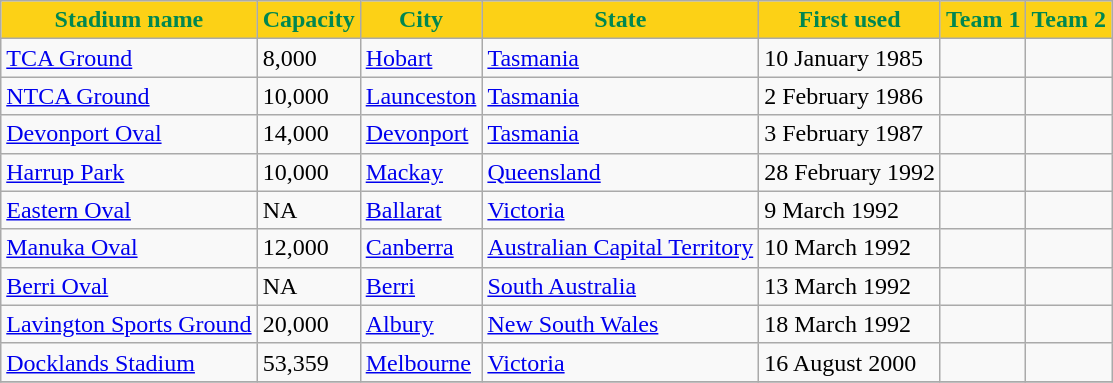<table class="wikitable">
<tr>
<th scope="col" style="width: auto; background:#FCD116; color:#008751;">Stadium name</th>
<th scope="col" style="width: auto; background:#FCD116; color:#008751;">Capacity</th>
<th scope="col" style="width: auto; background:#FCD116; color:#008751;">City</th>
<th scope="col" style="width: auto; background:#FCD116; color:#008751;">State</th>
<th scope="col" style="width: auto; background:#FCD116; color:#008751;">First used</th>
<th scope="col" style="width: auto; background:#FCD116; color:#008751;">Team 1</th>
<th scope="col" style="width: auto; background:#FCD116; color:#008751;">Team 2</th>
</tr>
<tr>
<td><a href='#'>TCA Ground</a></td>
<td>8,000</td>
<td><a href='#'>Hobart</a></td>
<td><a href='#'>Tasmania</a></td>
<td>10 January 1985</td>
<td></td>
<td></td>
</tr>
<tr>
<td><a href='#'>NTCA Ground</a></td>
<td>10,000</td>
<td><a href='#'>Launceston</a></td>
<td><a href='#'>Tasmania</a></td>
<td>2 February 1986</td>
<td></td>
<td></td>
</tr>
<tr>
<td><a href='#'>Devonport Oval</a></td>
<td>14,000</td>
<td><a href='#'>Devonport</a></td>
<td><a href='#'>Tasmania</a></td>
<td>3 February 1987</td>
<td></td>
<td></td>
</tr>
<tr>
<td><a href='#'>Harrup Park</a></td>
<td>10,000</td>
<td><a href='#'>Mackay</a></td>
<td><a href='#'>Queensland</a></td>
<td>28 February 1992</td>
<td></td>
<td></td>
</tr>
<tr>
<td><a href='#'>Eastern Oval</a></td>
<td>NA</td>
<td><a href='#'>Ballarat</a></td>
<td><a href='#'>Victoria</a></td>
<td>9 March 1992</td>
<td></td>
<td></td>
</tr>
<tr>
<td><a href='#'>Manuka Oval</a></td>
<td>12,000</td>
<td><a href='#'>Canberra</a></td>
<td><a href='#'>Australian Capital Territory</a></td>
<td>10 March 1992</td>
<td></td>
<td></td>
</tr>
<tr>
<td><a href='#'>Berri Oval</a></td>
<td>NA</td>
<td><a href='#'>Berri</a></td>
<td><a href='#'>South Australia</a></td>
<td>13 March 1992</td>
<td></td>
<td></td>
</tr>
<tr>
<td><a href='#'>Lavington Sports Ground</a></td>
<td>20,000</td>
<td><a href='#'>Albury</a></td>
<td><a href='#'>New South Wales</a></td>
<td>18 March 1992</td>
<td></td>
<td></td>
</tr>
<tr>
<td><a href='#'>Docklands Stadium</a></td>
<td>53,359</td>
<td><a href='#'>Melbourne</a></td>
<td><a href='#'>Victoria</a></td>
<td>16 August 2000</td>
<td></td>
<td></td>
</tr>
<tr>
</tr>
</table>
